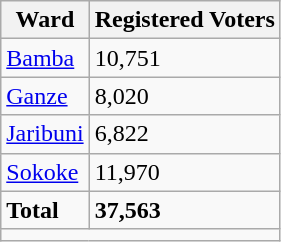<table class="wikitable">
<tr>
<th>Ward</th>
<th>Registered Voters</th>
</tr>
<tr>
<td><a href='#'>Bamba</a></td>
<td>10,751</td>
</tr>
<tr>
<td><a href='#'>Ganze</a></td>
<td>8,020</td>
</tr>
<tr>
<td><a href='#'>Jaribuni</a></td>
<td>6,822</td>
</tr>
<tr>
<td><a href='#'>Sokoke</a></td>
<td>11,970</td>
</tr>
<tr>
<td><strong>Total</strong></td>
<td><strong>37,563</strong></td>
</tr>
<tr>
<td colspan="2"></td>
</tr>
</table>
